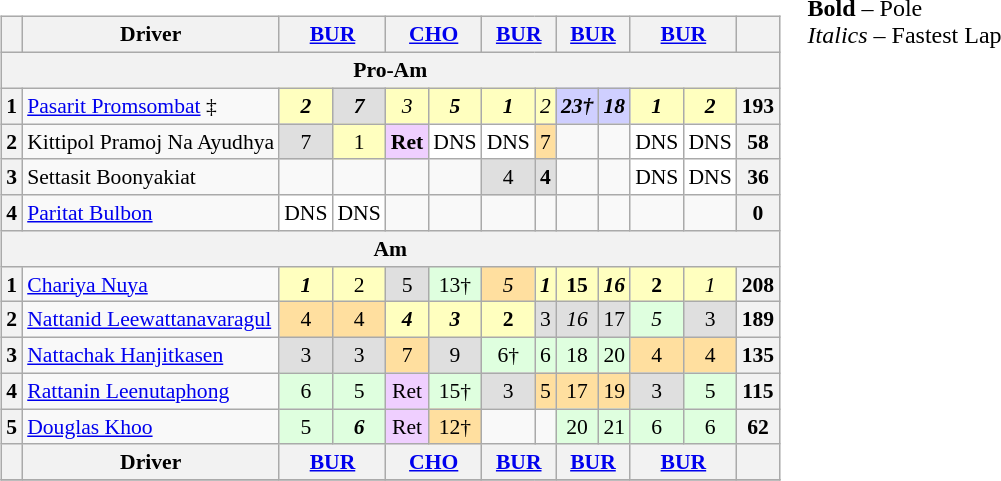<table>
<tr>
<td valign="top"><br><table align=left| class="wikitable" style="font-size: 90%; text-align: center;">
<tr valign="top">
<th valign=middle></th>
<th valign=middle>Driver</th>
<th colspan=2><a href='#'>BUR</a></th>
<th colspan=2><a href='#'>CHO</a></th>
<th colspan=2><a href='#'>BUR</a></th>
<th colspan=2><a href='#'>BUR</a></th>
<th colspan=2><a href='#'>BUR</a></th>
<th valign=middle>  </th>
</tr>
<tr>
<th colspan=13>Pro-Am</th>
</tr>
<tr>
<th>1</th>
<td align=left> <a href='#'>Pasarit Promsombat</a> ‡</td>
<td style="background:#ffffbf;"><strong><em>2</em></strong></td>
<td style="background:#dfdfdf;"><strong><em>7</em></strong></td>
<td style="background:#ffffbf;"><em>3</em></td>
<td style="background:#ffffbf;"><strong><em>5</em></strong></td>
<td style="background:#ffffbf;"><strong><em>1</em></strong></td>
<td style="background:#ffffbf;"><em>2</em></td>
<td style="background:#cfcfff;"><strong><em>23†</em></strong></td>
<td style="background:#cfcfff;"><strong><em>18</em></strong></td>
<td style="background:#ffffbf;"><strong><em>1</em></strong></td>
<td style="background:#ffffbf;"><strong><em>2</em></strong></td>
<th>193</th>
</tr>
<tr>
<th>2</th>
<td align=left> Kittipol Pramoj Na Ayudhya</td>
<td style="background:#dfdfdf;">7</td>
<td style="background:#ffffbf;">1</td>
<td style="background:#efcfff;"><strong>Ret</strong></td>
<td style="background:#ffffff;">DNS</td>
<td style="background:#ffffff;">DNS</td>
<td style="background:#ffdf9f;">7</td>
<td></td>
<td></td>
<td style="background:#ffffff;">DNS</td>
<td style="background:#ffffff;">DNS</td>
<th>58</th>
</tr>
<tr>
<th>3</th>
<td align=left> Settasit Boonyakiat</td>
<td></td>
<td></td>
<td></td>
<td></td>
<td style="background:#dfdfdf;">4</td>
<td style="background:#dfdfdf;"><strong>4</strong></td>
<td></td>
<td></td>
<td style="background:#ffffff;">DNS</td>
<td style="background:#ffffff;">DNS</td>
<th>36</th>
</tr>
<tr>
<th>4</th>
<td align=left> <a href='#'>Paritat Bulbon</a></td>
<td style="background:#ffffff;">DNS</td>
<td style="background:#ffffff;">DNS</td>
<td></td>
<td></td>
<td></td>
<td></td>
<td></td>
<td></td>
<td></td>
<td></td>
<th>0</th>
</tr>
<tr>
<th colspan=13>Am</th>
</tr>
<tr>
<th>1</th>
<td align=left> <a href='#'>Chariya Nuya</a></td>
<td style="background:#ffffbf;"><strong><em>1</em></strong></td>
<td style="background:#ffffbf;">2</td>
<td style="background:#dfdfdf;">5</td>
<td style="background:#dfffdf;">13†</td>
<td style="background:#ffdf9f;"><em>5</em></td>
<td style="background:#ffffbf;"><strong><em>1</em></strong></td>
<td style="background:#ffffbf;"><strong>15</strong></td>
<td style="background:#ffffbf;"><strong><em>16</em></strong></td>
<td style="background:#ffffbf;"><strong>2</strong></td>
<td style="background:#ffffbf;"><em>1</em></td>
<th>208</th>
</tr>
<tr>
<th>2</th>
<td align=left> <a href='#'>Nattanid Leewattanavaragul</a></td>
<td style="background:#ffdf9f;">4</td>
<td style="background:#ffdf9f;">4</td>
<td style="background:#ffffbf;"><strong><em>4</em></strong></td>
<td style="background:#ffffbf;"><strong><em>3</em></strong></td>
<td style="background:#ffffbf;"><strong>2</strong></td>
<td style="background:#dfdfdf;">3</td>
<td style="background:#dfdfdf;"><em>16</em></td>
<td style="background:#dfdfdf;">17</td>
<td style="background:#dfffdf;"><em>5</em></td>
<td style="background:#dfdfdf;">3</td>
<th>189</th>
</tr>
<tr>
<th>3</th>
<td align=left> <a href='#'>Nattachak Hanjitkasen</a></td>
<td style="background:#dfdfdf;">3</td>
<td style="background:#dfdfdf;">3</td>
<td style="background:#ffdf9f;">7</td>
<td style="background:#dfdfdf;">9</td>
<td style="background:#dfffdf;">6†</td>
<td style="background:#dfffdf;">6</td>
<td style="background:#dfffdf;">18</td>
<td style="background:#dfffdf;">20</td>
<td style="background:#ffdf9f;">4</td>
<td style="background:#ffdf9f;">4</td>
<th>135</th>
</tr>
<tr>
<th>4</th>
<td align=left> <a href='#'>Rattanin Leenutaphong</a></td>
<td style="background:#dfffdf;">6</td>
<td style="background:#dfffdf;">5</td>
<td style="background:#efcfff;">Ret</td>
<td style="background:#dfffdf;">15†</td>
<td style="background:#dfdfdf;">3</td>
<td style="background:#ffdf9f;">5</td>
<td style="background:#ffdf9f;">17</td>
<td style="background:#ffdf9f;">19</td>
<td style="background:#dfdfdf;">3</td>
<td style="background:#dfffdf;">5</td>
<th>115</th>
</tr>
<tr>
<th>5</th>
<td align=left> <a href='#'>Douglas Khoo</a></td>
<td style="background:#dfffdf;">5</td>
<td style="background:#dfffdf;"><strong><em>6</em></strong></td>
<td style="background:#efcfff;">Ret</td>
<td style="background:#ffdf9f;">12†</td>
<td></td>
<td></td>
<td style="background:#dfffdf;">20</td>
<td style="background:#dfffdf;">21</td>
<td style="background:#dfffdf;">6</td>
<td style="background:#dfffdf;">6</td>
<th>62</th>
</tr>
<tr valign="top">
<th valign=middle></th>
<th valign=middle>Driver</th>
<th colspan=2><a href='#'>BUR</a></th>
<th colspan=2><a href='#'>CHO</a></th>
<th colspan=2><a href='#'>BUR</a></th>
<th colspan=2><a href='#'>BUR</a></th>
<th colspan=2><a href='#'>BUR</a></th>
<th valign=middle>  </th>
</tr>
<tr>
</tr>
</table>
</td>
<td valign="top"><br>
<span><strong>Bold</strong> – Pole<br>
<em>Italics</em> – Fastest Lap</span></td>
</tr>
</table>
